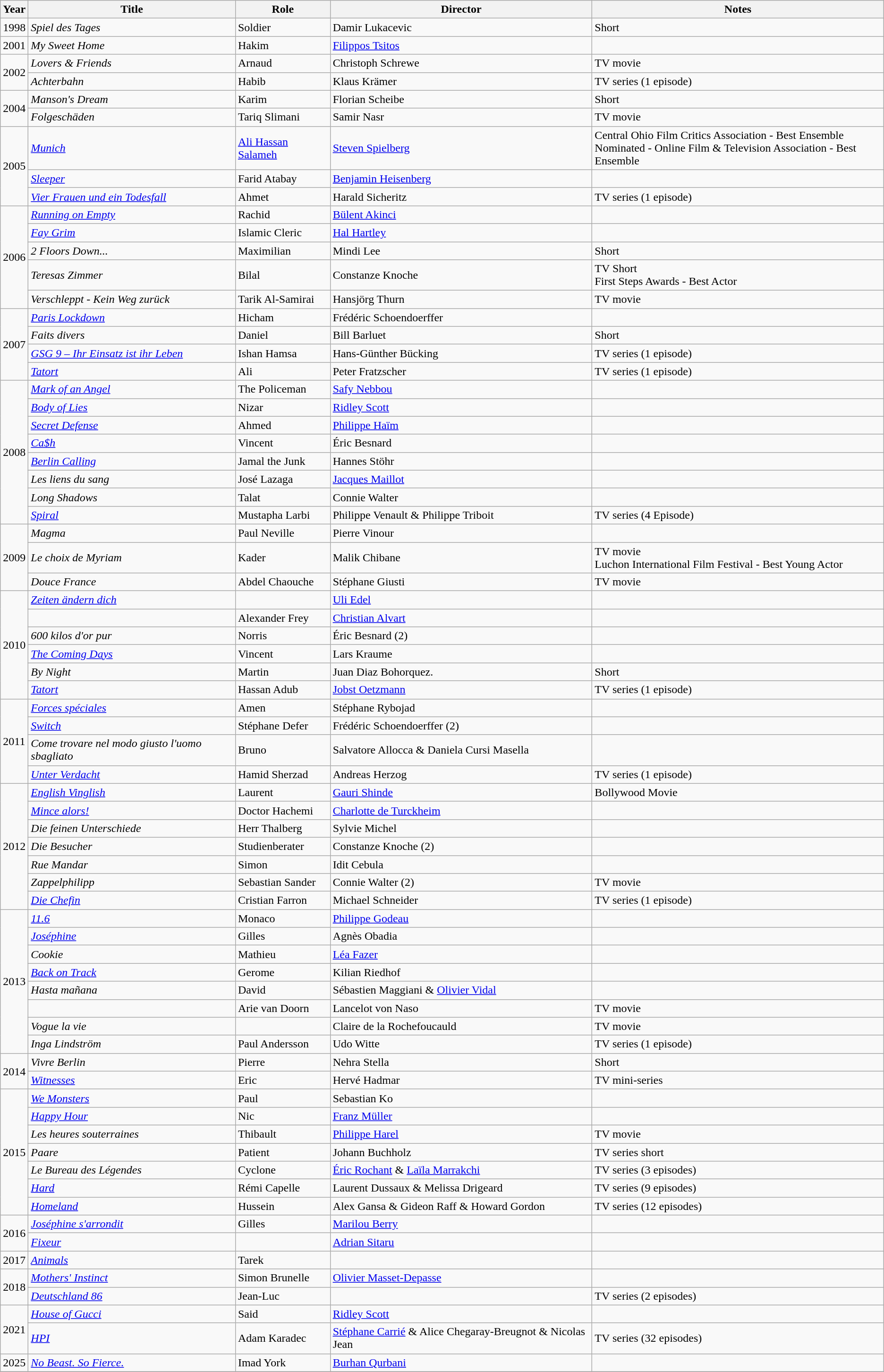<table class="wikitable">
<tr>
<th>Year</th>
<th>Title</th>
<th>Role</th>
<th>Director</th>
<th>Notes</th>
</tr>
<tr>
<td rowspan=1>1998</td>
<td><em>Spiel des Tages</em></td>
<td>Soldier</td>
<td>Damir Lukacevic</td>
<td>Short</td>
</tr>
<tr>
<td rowspan=1>2001</td>
<td><em>My Sweet Home</em></td>
<td>Hakim</td>
<td><a href='#'>Filippos Tsitos</a></td>
<td></td>
</tr>
<tr>
<td rowspan=2>2002</td>
<td><em>Lovers & Friends</em></td>
<td>Arnaud</td>
<td>Christoph Schrewe</td>
<td>TV movie</td>
</tr>
<tr>
<td><em>Achterbahn</em></td>
<td>Habib</td>
<td>Klaus Krämer</td>
<td>TV series (1 episode)</td>
</tr>
<tr>
<td rowspan=2>2004</td>
<td><em>Manson's Dream</em></td>
<td>Karim</td>
<td>Florian Scheibe</td>
<td>Short</td>
</tr>
<tr>
<td><em>Folgeschäden</em></td>
<td>Tariq Slimani</td>
<td>Samir Nasr</td>
<td>TV movie</td>
</tr>
<tr>
<td rowspan=3>2005</td>
<td><em><a href='#'>Munich</a></em></td>
<td><a href='#'>Ali Hassan Salameh</a></td>
<td><a href='#'>Steven Spielberg</a></td>
<td>Central Ohio Film Critics Association - Best Ensemble<br>Nominated - Online Film & Television Association - Best Ensemble</td>
</tr>
<tr>
<td><em><a href='#'>Sleeper</a></em></td>
<td>Farid Atabay</td>
<td><a href='#'>Benjamin Heisenberg</a></td>
<td></td>
</tr>
<tr>
<td><em><a href='#'>Vier Frauen und ein Todesfall</a></em></td>
<td>Ahmet</td>
<td>Harald Sicheritz</td>
<td>TV series (1 episode)</td>
</tr>
<tr>
<td rowspan=5>2006</td>
<td><em><a href='#'>Running on Empty</a></em></td>
<td>Rachid</td>
<td><a href='#'>Bülent Akinci</a></td>
<td></td>
</tr>
<tr>
<td><em><a href='#'>Fay Grim</a></em></td>
<td>Islamic Cleric</td>
<td><a href='#'>Hal Hartley</a></td>
<td></td>
</tr>
<tr>
<td><em>2 Floors Down...</em></td>
<td>Maximilian</td>
<td>Mindi Lee</td>
<td>Short</td>
</tr>
<tr>
<td><em>Teresas Zimmer</em></td>
<td>Bilal</td>
<td>Constanze Knoche</td>
<td>TV Short<br>First Steps Awards - Best Actor</td>
</tr>
<tr>
<td><em>Verschleppt - Kein Weg zurück</em></td>
<td>Tarik Al-Samirai</td>
<td>Hansjörg Thurn</td>
<td>TV movie</td>
</tr>
<tr>
<td rowspan=4>2007</td>
<td><em><a href='#'>Paris Lockdown</a></em></td>
<td>Hicham</td>
<td>Frédéric Schoendoerffer</td>
<td></td>
</tr>
<tr>
<td><em>Faits divers</em></td>
<td>Daniel</td>
<td>Bill Barluet</td>
<td>Short</td>
</tr>
<tr>
<td><em><a href='#'>GSG 9 – Ihr Einsatz ist ihr Leben</a></em></td>
<td>Ishan Hamsa</td>
<td>Hans-Günther Bücking</td>
<td>TV series (1 episode)</td>
</tr>
<tr>
<td><em><a href='#'>Tatort</a></em></td>
<td>Ali</td>
<td>Peter Fratzscher</td>
<td>TV series (1 episode)</td>
</tr>
<tr>
<td rowspan=8>2008</td>
<td><em><a href='#'>Mark of an Angel</a></em></td>
<td>The Policeman</td>
<td><a href='#'>Safy Nebbou</a></td>
<td></td>
</tr>
<tr>
<td><em><a href='#'>Body of Lies</a></em></td>
<td>Nizar</td>
<td><a href='#'>Ridley Scott</a></td>
<td></td>
</tr>
<tr>
<td><em><a href='#'>Secret Defense</a></em></td>
<td>Ahmed</td>
<td><a href='#'>Philippe Haïm</a></td>
<td></td>
</tr>
<tr>
<td><em><a href='#'>Ca$h</a></em></td>
<td>Vincent</td>
<td>Éric Besnard</td>
<td></td>
</tr>
<tr>
<td><em><a href='#'>Berlin Calling</a></em></td>
<td>Jamal the Junk</td>
<td>Hannes Stöhr</td>
<td></td>
</tr>
<tr>
<td><em>Les liens du sang</em></td>
<td>José Lazaga</td>
<td><a href='#'>Jacques Maillot</a></td>
<td></td>
</tr>
<tr>
<td><em>Long Shadows</em></td>
<td>Talat</td>
<td>Connie Walter</td>
<td></td>
</tr>
<tr>
<td><em><a href='#'>Spiral</a></em></td>
<td>Mustapha Larbi</td>
<td>Philippe Venault & Philippe Triboit</td>
<td>TV series (4 Episode)</td>
</tr>
<tr>
<td rowspan=3>2009</td>
<td><em>Magma</em></td>
<td>Paul Neville</td>
<td>Pierre Vinour</td>
<td></td>
</tr>
<tr>
<td><em>Le choix de Myriam</em></td>
<td>Kader</td>
<td>Malik Chibane</td>
<td>TV movie<br>Luchon International Film Festival - Best Young Actor</td>
</tr>
<tr>
<td><em>Douce France</em></td>
<td>Abdel Chaouche</td>
<td>Stéphane Giusti</td>
<td>TV movie</td>
</tr>
<tr>
<td rowspan=6>2010</td>
<td><em><a href='#'>Zeiten ändern dich</a></em></td>
<td></td>
<td><a href='#'>Uli Edel</a></td>
<td></td>
</tr>
<tr>
<td><em></em></td>
<td>Alexander Frey</td>
<td><a href='#'>Christian Alvart</a></td>
<td></td>
</tr>
<tr>
<td><em>600 kilos d'or pur</em></td>
<td>Norris</td>
<td>Éric Besnard (2)</td>
<td></td>
</tr>
<tr>
<td><em><a href='#'>The Coming Days</a></em></td>
<td>Vincent</td>
<td>Lars Kraume</td>
<td></td>
</tr>
<tr>
<td><em>By Night</em></td>
<td>Martin</td>
<td>Juan Diaz Bohorquez.</td>
<td>Short</td>
</tr>
<tr>
<td><em><a href='#'>Tatort</a></em></td>
<td>Hassan Adub</td>
<td><a href='#'>Jobst Oetzmann</a></td>
<td>TV series (1 episode)</td>
</tr>
<tr>
<td rowspan=4>2011</td>
<td><em><a href='#'>Forces spéciales</a></em></td>
<td>Amen</td>
<td>Stéphane Rybojad</td>
<td></td>
</tr>
<tr>
<td><em><a href='#'>Switch</a></em></td>
<td>Stéphane Defer</td>
<td>Frédéric Schoendoerffer (2)</td>
<td></td>
</tr>
<tr>
<td><em>Come trovare nel modo giusto l'uomo sbagliato</em></td>
<td>Bruno</td>
<td>Salvatore Allocca & Daniela Cursi Masella</td>
<td></td>
</tr>
<tr>
<td><em><a href='#'>Unter Verdacht</a></em></td>
<td>Hamid Sherzad</td>
<td>Andreas Herzog</td>
<td>TV series (1 episode)</td>
</tr>
<tr>
<td rowspan=7>2012</td>
<td><em><a href='#'>English Vinglish</a></em></td>
<td>Laurent</td>
<td><a href='#'>Gauri Shinde</a></td>
<td>Bollywood Movie</td>
</tr>
<tr>
<td><em><a href='#'>Mince alors!</a></em></td>
<td>Doctor Hachemi</td>
<td><a href='#'>Charlotte de Turckheim</a></td>
<td></td>
</tr>
<tr>
<td><em>Die feinen Unterschiede</em></td>
<td>Herr Thalberg</td>
<td>Sylvie Michel</td>
<td></td>
</tr>
<tr>
<td><em>Die Besucher</em></td>
<td>Studienberater</td>
<td>Constanze Knoche (2)</td>
<td></td>
</tr>
<tr>
<td><em>Rue Mandar</em></td>
<td>Simon</td>
<td>Idit Cebula</td>
<td></td>
</tr>
<tr>
<td><em>Zappelphilipp</em></td>
<td>Sebastian Sander</td>
<td>Connie Walter (2)</td>
<td>TV movie</td>
</tr>
<tr>
<td><em><a href='#'>Die Chefin</a></em></td>
<td>Cristian Farron</td>
<td>Michael Schneider</td>
<td>TV series (1 episode)</td>
</tr>
<tr>
<td rowspan=8>2013</td>
<td><em><a href='#'>11.6</a></em></td>
<td>Monaco</td>
<td><a href='#'>Philippe Godeau</a></td>
<td></td>
</tr>
<tr>
<td><em><a href='#'>Joséphine</a></em></td>
<td>Gilles</td>
<td>Agnès Obadia</td>
<td></td>
</tr>
<tr>
<td><em>Cookie</em></td>
<td>Mathieu</td>
<td><a href='#'>Léa Fazer</a></td>
<td></td>
</tr>
<tr>
<td><em><a href='#'>Back on Track</a></em></td>
<td>Gerome</td>
<td>Kilian Riedhof</td>
<td></td>
</tr>
<tr>
<td><em>Hasta mañana</em></td>
<td>David</td>
<td>Sébastien Maggiani & <a href='#'>Olivier Vidal</a></td>
<td></td>
</tr>
<tr>
<td><em></em></td>
<td>Arie van Doorn</td>
<td>Lancelot von Naso</td>
<td>TV movie</td>
</tr>
<tr>
<td><em>Vogue la vie</em></td>
<td></td>
<td>Claire de la Rochefoucauld</td>
<td>TV movie</td>
</tr>
<tr>
<td><em>Inga Lindström</em></td>
<td>Paul Andersson</td>
<td>Udo Witte</td>
<td>TV series (1 episode)</td>
</tr>
<tr>
<td rowspan=2>2014</td>
<td><em>Vivre Berlin</em></td>
<td>Pierre</td>
<td>Nehra Stella</td>
<td>Short</td>
</tr>
<tr>
<td><em><a href='#'>Witnesses</a></em></td>
<td>Eric</td>
<td>Hervé Hadmar</td>
<td>TV mini-series</td>
</tr>
<tr>
<td rowspan=7>2015</td>
<td><em><a href='#'>We Monsters</a></em></td>
<td>Paul</td>
<td>Sebastian Ko</td>
<td></td>
</tr>
<tr>
<td><em><a href='#'>Happy Hour</a></em></td>
<td>Nic</td>
<td><a href='#'>Franz Müller</a></td>
<td></td>
</tr>
<tr>
<td><em>Les heures souterraines</em></td>
<td>Thibault</td>
<td><a href='#'>Philippe Harel</a></td>
<td>TV movie</td>
</tr>
<tr>
<td><em>Paare</em></td>
<td>Patient</td>
<td>Johann Buchholz</td>
<td>TV series short</td>
</tr>
<tr>
<td><em>Le Bureau des Légendes</em></td>
<td>Cyclone</td>
<td><a href='#'>Éric Rochant</a> & <a href='#'>Laïla Marrakchi</a></td>
<td>TV series (3 episodes)</td>
</tr>
<tr>
<td><em><a href='#'>Hard</a></em></td>
<td>Rémi Capelle</td>
<td>Laurent Dussaux & Melissa Drigeard</td>
<td>TV series (9 episodes)</td>
</tr>
<tr>
<td><em><a href='#'>Homeland</a></em></td>
<td>Hussein</td>
<td>Alex Gansa & Gideon Raff & Howard Gordon</td>
<td>TV series (12 episodes)</td>
</tr>
<tr>
<td rowspan=2>2016</td>
<td><em><a href='#'>Joséphine s'arrondit</a></em></td>
<td>Gilles</td>
<td><a href='#'>Marilou Berry</a></td>
<td></td>
</tr>
<tr>
<td><em><a href='#'>Fixeur</a></em></td>
<td></td>
<td><a href='#'>Adrian Sitaru</a></td>
<td></td>
</tr>
<tr>
<td>2017</td>
<td><em><a href='#'>Animals</a></em></td>
<td>Tarek</td>
<td></td>
<td></td>
</tr>
<tr>
<td rowspan=2>2018</td>
<td><em><a href='#'>Mothers' Instinct</a></em></td>
<td>Simon Brunelle</td>
<td><a href='#'>Olivier Masset-Depasse</a></td>
<td></td>
</tr>
<tr>
<td><em><a href='#'>Deutschland 86</a></em></td>
<td>Jean-Luc</td>
<td></td>
<td>TV series (2 episodes)</td>
</tr>
<tr>
<td rowspan="2">2021</td>
<td><em><a href='#'>House of Gucci</a></em></td>
<td>Said</td>
<td><a href='#'>Ridley Scott</a></td>
<td></td>
</tr>
<tr>
<td><a href='#'><em>HPI</em></a></td>
<td>Adam Karadec</td>
<td><a href='#'>Stéphane Carrié</a> & Alice Chegaray-Breugnot & Nicolas Jean</td>
<td>TV series (32 episodes)</td>
</tr>
<tr>
<td rowspan=1>2025</td>
<td><em><a href='#'>No Beast. So Fierce.</a></em></td>
<td>Imad York</td>
<td><a href='#'>Burhan Qurbani</a></td>
<td></td>
</tr>
<tr>
</tr>
</table>
